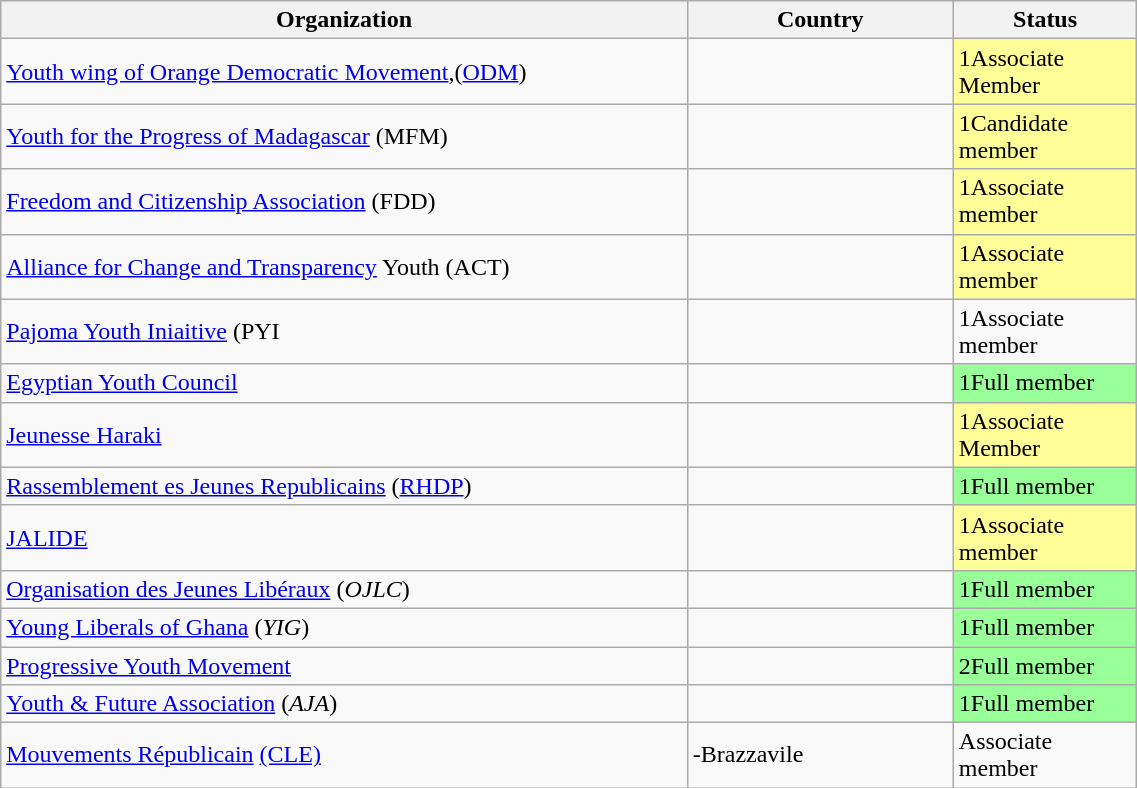<table class="wikitable sortable" style="width: 60%">
<tr>
<th>Organization</th>
<th width="170px">Country</th>
<th width="115px">Status</th>
</tr>
<tr>
<td><a href='#'>Youth wing of Orange Democratic Movement</a>,(<a href='#'>ODM</a>)</td>
<td></td>
<td style="background:#ff9;"><span>1</span>Associate Member</td>
</tr>
<tr>
<td><a href='#'>Youth for the Progress of Madagascar</a> (MFM)</td>
<td></td>
<td style="background:#ff9;"><span>1</span>Candidate member</td>
</tr>
<tr>
<td><a href='#'>Freedom and Citizenship Association</a> (FDD)</td>
<td></td>
<td style="background:#ff9"><span>1</span>Associate member</td>
</tr>
<tr>
<td><a href='#'>Alliance for Change and Transparency</a> Youth (ACT)</td>
<td></td>
<td style="background:#ff9;"><span>1</span>Associate member</td>
</tr>
<tr>
<td><a href='#'>Pajoma Youth Iniaitive</a> (PYI</td>
<td></td>
<td style="background:##ff9"><span>1</span>Associate member</td>
</tr>
<tr>
<td><a href='#'>Egyptian Youth Council</a></td>
<td></td>
<td style="background:#9f9;"><span>1</span>Full member</td>
</tr>
<tr>
<td><a href='#'>Jeunesse Haraki</a></td>
<td></td>
<td style="background:#ff9;"><span>1</span>Associate Member</td>
</tr>
<tr>
<td><a href='#'>Rassemblement es Jeunes Republicains</a> (<a href='#'>RHDP</a>)</td>
<td></td>
<td style="background:#9f9;"><span>1</span>Full member</td>
</tr>
<tr>
<td><a href='#'>JALIDE</a></td>
<td></td>
<td style="background:#ff9;"><span>1</span>Associate member</td>
</tr>
<tr>
<td><a href='#'>Organisation des Jeunes Libéraux</a> (<em>OJLC</em>)</td>
<td></td>
<td style="background:#9f9;"><span>1</span>Full member</td>
</tr>
<tr>
<td><a href='#'>Young Liberals of Ghana</a> (<em>YIG</em>)</td>
<td></td>
<td style="background:#9f9;"><span>1</span>Full member</td>
</tr>
<tr>
<td><a href='#'>Progressive Youth Movement</a></td>
<td></td>
<td style="background:#9f9;"><span>2</span>Full member</td>
</tr>
<tr>
<td><a href='#'>Youth & Future Association</a> (<em>AJA</em>)</td>
<td></td>
<td style="background:#9f9;"><span>1</span>Full member</td>
</tr>
<tr>
<td><a href='#'>Mouvements Républicain</a> <a href='#'>(CLE)</a></td>
<td>-Brazzavile</td>
<td>Associate member</td>
</tr>
</table>
